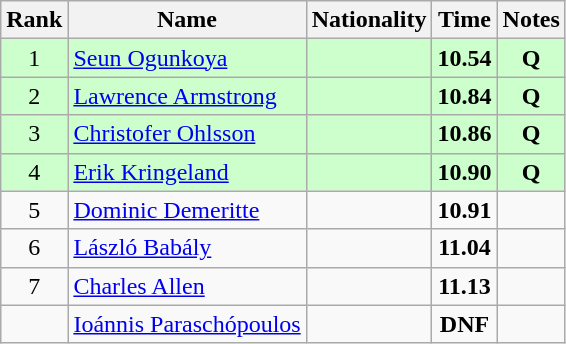<table class="wikitable sortable" style="text-align:center">
<tr>
<th>Rank</th>
<th>Name</th>
<th>Nationality</th>
<th>Time</th>
<th>Notes</th>
</tr>
<tr bgcolor=ccffcc>
<td>1</td>
<td align=left><a href='#'>Seun Ogunkoya</a></td>
<td align=left></td>
<td><strong>10.54</strong></td>
<td><strong>Q</strong></td>
</tr>
<tr bgcolor=ccffcc>
<td>2</td>
<td align=left><a href='#'>Lawrence Armstrong</a></td>
<td align=left></td>
<td><strong>10.84</strong></td>
<td><strong>Q</strong></td>
</tr>
<tr bgcolor=ccffcc>
<td>3</td>
<td align=left><a href='#'>Christofer Ohlsson</a></td>
<td align=left></td>
<td><strong>10.86</strong></td>
<td><strong>Q</strong></td>
</tr>
<tr bgcolor=ccffcc>
<td>4</td>
<td align=left><a href='#'>Erik Kringeland</a></td>
<td align=left></td>
<td><strong>10.90</strong></td>
<td><strong>Q</strong></td>
</tr>
<tr>
<td>5</td>
<td align=left><a href='#'>Dominic Demeritte</a></td>
<td align=left></td>
<td><strong>10.91</strong></td>
<td></td>
</tr>
<tr>
<td>6</td>
<td align=left><a href='#'>László Babály</a></td>
<td align=left></td>
<td><strong>11.04</strong></td>
<td></td>
</tr>
<tr>
<td>7</td>
<td align=left><a href='#'>Charles Allen</a></td>
<td align=left></td>
<td><strong>11.13</strong></td>
<td></td>
</tr>
<tr>
<td></td>
<td align=left><a href='#'>Ioánnis Paraschópoulos</a></td>
<td align=left></td>
<td><strong>DNF</strong></td>
<td></td>
</tr>
</table>
